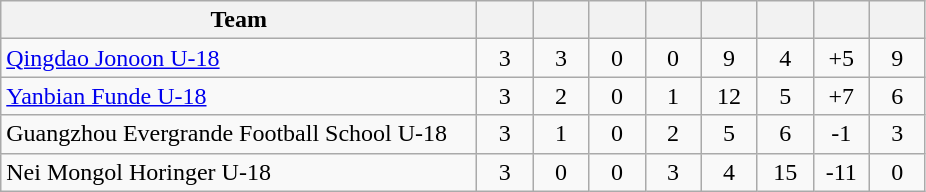<table class="wikitable" style="text-align:center;">
<tr>
<th width=310>Team</th>
<th width=30></th>
<th width=30></th>
<th width=30></th>
<th width=30></th>
<th width=30></th>
<th width=30></th>
<th width=30></th>
<th width=30></th>
</tr>
<tr style=>
<td align="left"><a href='#'>Qingdao Jonoon U-18</a></td>
<td>3</td>
<td>3</td>
<td>0</td>
<td>0</td>
<td>9</td>
<td>4</td>
<td>+5</td>
<td>9</td>
</tr>
<tr style=>
<td align="left"><a href='#'>Yanbian Funde U-18</a></td>
<td>3</td>
<td>2</td>
<td>0</td>
<td>1</td>
<td>12</td>
<td>5</td>
<td>+7</td>
<td>6</td>
</tr>
<tr style=>
<td align="left">Guangzhou Evergrande Football School U-18</td>
<td>3</td>
<td>1</td>
<td>0</td>
<td>2</td>
<td>5</td>
<td>6</td>
<td>-1</td>
<td>3</td>
</tr>
<tr style=>
<td align="left">Nei Mongol Horinger U-18</td>
<td>3</td>
<td>0</td>
<td>0</td>
<td>3</td>
<td>4</td>
<td>15</td>
<td>-11</td>
<td>0</td>
</tr>
</table>
